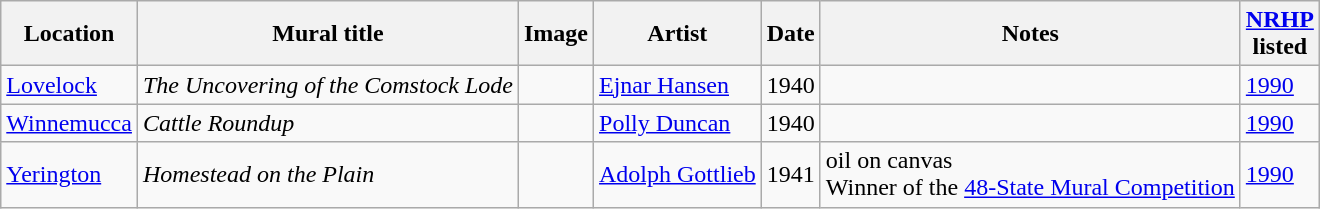<table class="wikitable sortable">
<tr>
<th>Location</th>
<th>Mural title</th>
<th>Image</th>
<th>Artist</th>
<th>Date</th>
<th>Notes</th>
<th><a href='#'>NRHP</a><br>listed</th>
</tr>
<tr>
<td><a href='#'>Lovelock</a></td>
<td><em>The Uncovering of the Comstock Lode</em></td>
<td></td>
<td><a href='#'>Ejnar Hansen</a></td>
<td>1940</td>
<td></td>
<td><a href='#'>1990</a></td>
</tr>
<tr>
<td><a href='#'>Winnemucca</a></td>
<td><em>Cattle Roundup</em></td>
<td></td>
<td><a href='#'>Polly Duncan</a></td>
<td>1940</td>
<td></td>
<td><a href='#'>1990</a></td>
</tr>
<tr>
<td><a href='#'>Yerington</a></td>
<td><em>Homestead on the Plain</em></td>
<td></td>
<td><a href='#'>Adolph Gottlieb</a></td>
<td>1941</td>
<td>oil on canvas<br>Winner of the <a href='#'>48-State Mural Competition</a></td>
<td><a href='#'>1990</a></td>
</tr>
</table>
